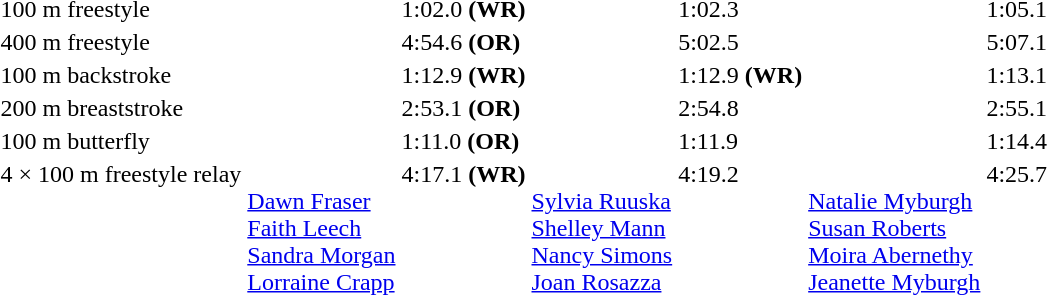<table>
<tr>
<td>100 m freestyle<br></td>
<td></td>
<td>1:02.0 <strong>(WR)</strong></td>
<td></td>
<td>1:02.3</td>
<td></td>
<td>1:05.1</td>
</tr>
<tr>
<td>400 m freestyle<br></td>
<td></td>
<td>4:54.6 <strong>(OR)</strong></td>
<td></td>
<td>5:02.5</td>
<td></td>
<td>5:07.1</td>
</tr>
<tr>
<td>100 m backstroke<br></td>
<td></td>
<td>1:12.9 <strong>(WR)</strong></td>
<td></td>
<td>1:12.9 <strong>(WR)</strong></td>
<td></td>
<td>1:13.1</td>
</tr>
<tr>
<td>200 m breaststroke<br></td>
<td></td>
<td>2:53.1 <strong>(OR)</strong></td>
<td></td>
<td>2:54.8</td>
<td></td>
<td>2:55.1</td>
</tr>
<tr>
<td>100 m butterfly<br></td>
<td></td>
<td>1:11.0 <strong>(OR)</strong></td>
<td></td>
<td>1:11.9</td>
<td></td>
<td>1:14.4</td>
</tr>
<tr valign="top">
<td>4 × 100 m freestyle relay<br></td>
<td><br><a href='#'>Dawn Fraser</a><br><a href='#'>Faith Leech</a><br><a href='#'>Sandra Morgan</a><br><a href='#'>Lorraine Crapp</a></td>
<td>4:17.1 <strong>(WR)</strong></td>
<td><br><a href='#'>Sylvia Ruuska</a><br><a href='#'>Shelley Mann</a><br><a href='#'>Nancy Simons</a><br><a href='#'>Joan Rosazza</a></td>
<td>4:19.2</td>
<td><br> <a href='#'>Natalie Myburgh</a><br><a href='#'>Susan Roberts</a><br><a href='#'>Moira Abernethy</a><br><a href='#'>Jeanette Myburgh</a></td>
<td>4:25.7</td>
</tr>
</table>
